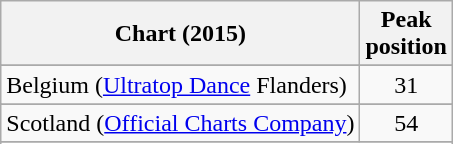<table class="wikitable sortable">
<tr>
<th>Chart (2015)</th>
<th>Peak<br>position</th>
</tr>
<tr>
</tr>
<tr>
<td>Belgium (<a href='#'>Ultratop Dance</a> Flanders)</td>
<td style="text-align:center;">31</td>
</tr>
<tr>
</tr>
<tr>
<td>Scotland (<a href='#'>Official Charts Company</a>)</td>
<td style="text-align:center;">54</td>
</tr>
<tr>
</tr>
<tr>
</tr>
</table>
